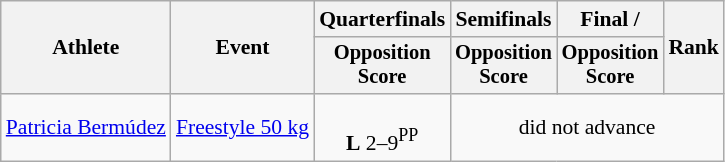<table class="wikitable" style="font-size:90%;text-align:center">
<tr>
<th rowspan="2">Athlete</th>
<th rowspan="2">Event</th>
<th>Quarterfinals</th>
<th>Semifinals</th>
<th>Final / </th>
<th rowspan="2">Rank</th>
</tr>
<tr style="font-size:95%">
<th>Opposition<br>Score</th>
<th>Opposition<br>Score</th>
<th>Opposition<br>Score</th>
</tr>
<tr>
<td style="text-align:left"><a href='#'>Patricia Bermúdez</a></td>
<td style="text-align:left"><a href='#'>Freestyle 50 kg</a></td>
<td><br><strong>L</strong> 2–9<sup>PP</sup></td>
<td colspan=3>did not advance</td>
</tr>
</table>
